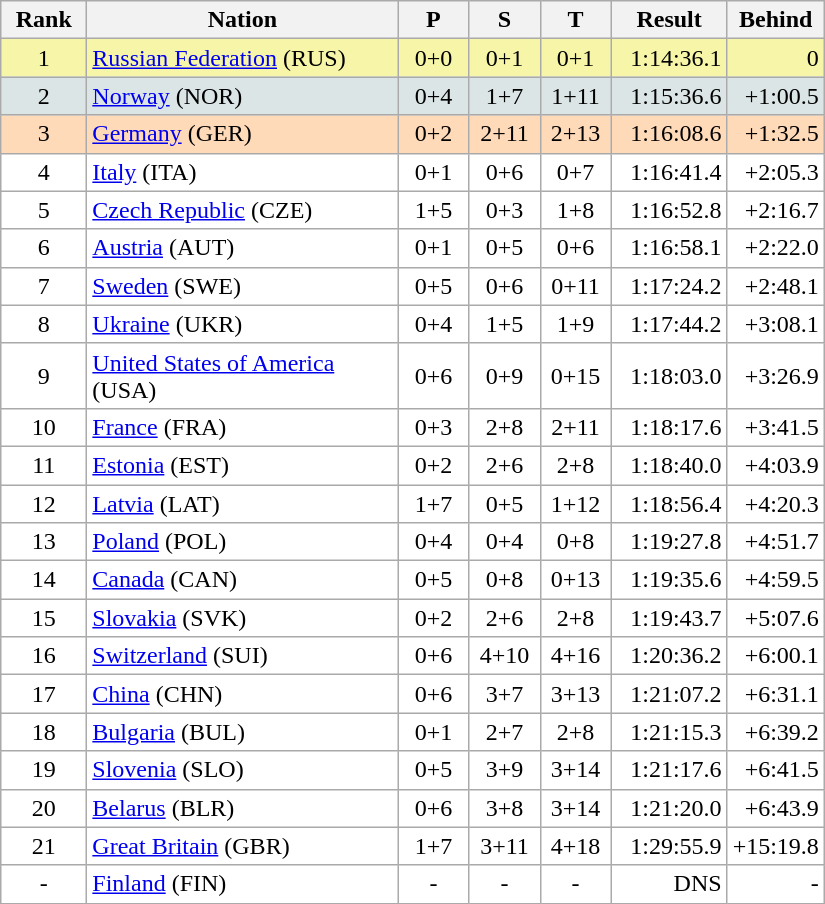<table class=wikitable>
<tr>
<th width=50>Rank</th>
<th width=200>Nation</th>
<th width=40>P</th>
<th width=40>S</th>
<th width=40>T</th>
<th width=70>Result</th>
<th width=50>Behind</th>
</tr>
<tr bgcolor="#F7F6A8">
<td align="center">1</td>
<td> <a href='#'>Russian Federation</a> (RUS)</td>
<td align="center">0+0</td>
<td align="center">0+1</td>
<td align="center">0+1</td>
<td align="right">1:14:36.1</td>
<td align="right">0</td>
</tr>
<tr bgcolor="#DCE5E5">
<td align="center">2</td>
<td> <a href='#'>Norway</a> (NOR)</td>
<td align="center">0+4</td>
<td align="center">1+7</td>
<td align="center">1+11</td>
<td align="right">1:15:36.6</td>
<td align="right">+1:00.5</td>
</tr>
<tr bgcolor="#FFDAB9">
<td align="center">3</td>
<td> <a href='#'>Germany</a> (GER)</td>
<td align="center">0+2</td>
<td align="center">2+11</td>
<td align="center">2+13</td>
<td align="right">1:16:08.6</td>
<td align="right">+1:32.5</td>
</tr>
<tr bgcolor="#FFFFFF">
<td align="center">4</td>
<td> <a href='#'>Italy</a> (ITA)</td>
<td align="center">0+1</td>
<td align="center">0+6</td>
<td align="center">0+7</td>
<td align="right">1:16:41.4</td>
<td align="right">+2:05.3</td>
</tr>
<tr bgcolor="#FFFFFF">
<td align="center">5</td>
<td> <a href='#'>Czech Republic</a> (CZE)</td>
<td align="center">1+5</td>
<td align="center">0+3</td>
<td align="center">1+8</td>
<td align="right">1:16:52.8</td>
<td align="right">+2:16.7</td>
</tr>
<tr bgcolor="#FFFFFF">
<td align="center">6</td>
<td> <a href='#'>Austria</a> (AUT)</td>
<td align="center">0+1</td>
<td align="center">0+5</td>
<td align="center">0+6</td>
<td align="right">1:16:58.1</td>
<td align="right">+2:22.0</td>
</tr>
<tr bgcolor="#FFFFFF">
<td align="center">7</td>
<td> <a href='#'>Sweden</a> (SWE)</td>
<td align="center">0+5</td>
<td align="center">0+6</td>
<td align="center">0+11</td>
<td align="right">1:17:24.2</td>
<td align="right">+2:48.1</td>
</tr>
<tr bgcolor="#FFFFFF">
<td align="center">8</td>
<td> <a href='#'>Ukraine</a> (UKR)</td>
<td align="center">0+4</td>
<td align="center">1+5</td>
<td align="center">1+9</td>
<td align="right">1:17:44.2</td>
<td align="right">+3:08.1</td>
</tr>
<tr bgcolor="#FFFFFF">
<td align="center">9</td>
<td> <a href='#'>United States of America</a> (USA)</td>
<td align="center">0+6</td>
<td align="center">0+9</td>
<td align="center">0+15</td>
<td align="right">1:18:03.0</td>
<td align="right">+3:26.9</td>
</tr>
<tr bgcolor="#FFFFFF">
<td align="center">10</td>
<td> <a href='#'>France</a> (FRA)</td>
<td align="center">0+3</td>
<td align="center">2+8</td>
<td align="center">2+11</td>
<td align="right">1:18:17.6</td>
<td align="right">+3:41.5</td>
</tr>
<tr bgcolor="#FFFFFF">
<td align="center">11</td>
<td> <a href='#'>Estonia</a> (EST)</td>
<td align="center">0+2</td>
<td align="center">2+6</td>
<td align="center">2+8</td>
<td align="right">1:18:40.0</td>
<td align="right">+4:03.9</td>
</tr>
<tr bgcolor="#FFFFFF">
<td align="center">12</td>
<td> <a href='#'>Latvia</a> (LAT)</td>
<td align="center">1+7</td>
<td align="center">0+5</td>
<td align="center">1+12</td>
<td align="right">1:18:56.4</td>
<td align="right">+4:20.3</td>
</tr>
<tr bgcolor="#FFFFFF">
<td align="center">13</td>
<td> <a href='#'>Poland</a> (POL)</td>
<td align="center">0+4</td>
<td align="center">0+4</td>
<td align="center">0+8</td>
<td align="right">1:19:27.8</td>
<td align="right">+4:51.7</td>
</tr>
<tr bgcolor="#FFFFFF">
<td align="center">14</td>
<td> <a href='#'>Canada</a> (CAN)</td>
<td align="center">0+5</td>
<td align="center">0+8</td>
<td align="center">0+13</td>
<td align="right">1:19:35.6</td>
<td align="right">+4:59.5</td>
</tr>
<tr bgcolor="#FFFFFF">
<td align="center">15</td>
<td> <a href='#'>Slovakia</a> (SVK)</td>
<td align="center">0+2</td>
<td align="center">2+6</td>
<td align="center">2+8</td>
<td align="right">1:19:43.7</td>
<td align="right">+5:07.6</td>
</tr>
<tr bgcolor="#FFFFFF">
<td align="center">16</td>
<td> <a href='#'>Switzerland</a> (SUI)</td>
<td align="center">0+6</td>
<td align="center">4+10</td>
<td align="center">4+16</td>
<td align="right">1:20:36.2</td>
<td align="right">+6:00.1</td>
</tr>
<tr bgcolor="#FFFFFF">
<td align="center">17</td>
<td> <a href='#'>China</a> (CHN)</td>
<td align="center">0+6</td>
<td align="center">3+7</td>
<td align="center">3+13</td>
<td align="right">1:21:07.2</td>
<td align="right">+6:31.1</td>
</tr>
<tr bgcolor="#FFFFFF">
<td align="center">18</td>
<td> <a href='#'>Bulgaria</a> (BUL)</td>
<td align="center">0+1</td>
<td align="center">2+7</td>
<td align="center">2+8</td>
<td align="right">1:21:15.3</td>
<td align="right">+6:39.2</td>
</tr>
<tr bgcolor="#FFFFFF">
<td align="center">19</td>
<td> <a href='#'>Slovenia</a> (SLO)</td>
<td align="center">0+5</td>
<td align="center">3+9</td>
<td align="center">3+14</td>
<td align="right">1:21:17.6</td>
<td align="right">+6:41.5</td>
</tr>
<tr bgcolor="#FFFFFF">
<td align="center">20</td>
<td> <a href='#'>Belarus</a> (BLR)</td>
<td align="center">0+6</td>
<td align="center">3+8</td>
<td align="center">3+14</td>
<td align="right">1:21:20.0</td>
<td align="right">+6:43.9</td>
</tr>
<tr bgcolor="#FFFFFF">
<td align="center">21</td>
<td> <a href='#'>Great Britain</a> (GBR)</td>
<td align="center">1+7</td>
<td align="center">3+11</td>
<td align="center">4+18</td>
<td align="right">1:29:55.9</td>
<td align="right">+15:19.8</td>
</tr>
<tr bgcolor="#FFFFFF">
<td align="center">-</td>
<td> <a href='#'>Finland</a> (FIN)</td>
<td align="center">-</td>
<td align="center">-</td>
<td align="center">-</td>
<td align="right">DNS</td>
<td align="right">-</td>
</tr>
</table>
